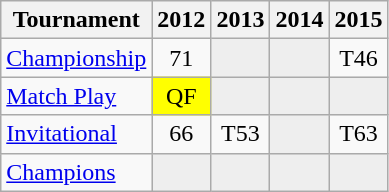<table class="wikitable" style="text-align:center;">
<tr>
<th>Tournament</th>
<th>2012</th>
<th>2013</th>
<th>2014</th>
<th>2015</th>
</tr>
<tr>
<td align="left"><a href='#'>Championship</a></td>
<td>71</td>
<td style="background:#eeeeee;"></td>
<td style="background:#eeeeee;"></td>
<td>T46</td>
</tr>
<tr>
<td align="left"><a href='#'>Match Play</a></td>
<td style="background:yellow;">QF</td>
<td style="background:#eeeeee;"></td>
<td style="background:#eeeeee;"></td>
<td style="background:#eeeeee;"></td>
</tr>
<tr>
<td align="left"><a href='#'>Invitational</a></td>
<td>66</td>
<td>T53</td>
<td style="background:#eeeeee;"></td>
<td>T63</td>
</tr>
<tr>
<td align="left"><a href='#'>Champions</a></td>
<td style="background:#eeeeee;"></td>
<td style="background:#eeeeee;"></td>
<td style="background:#eeeeee;"></td>
<td style="background:#eeeeee;"></td>
</tr>
</table>
